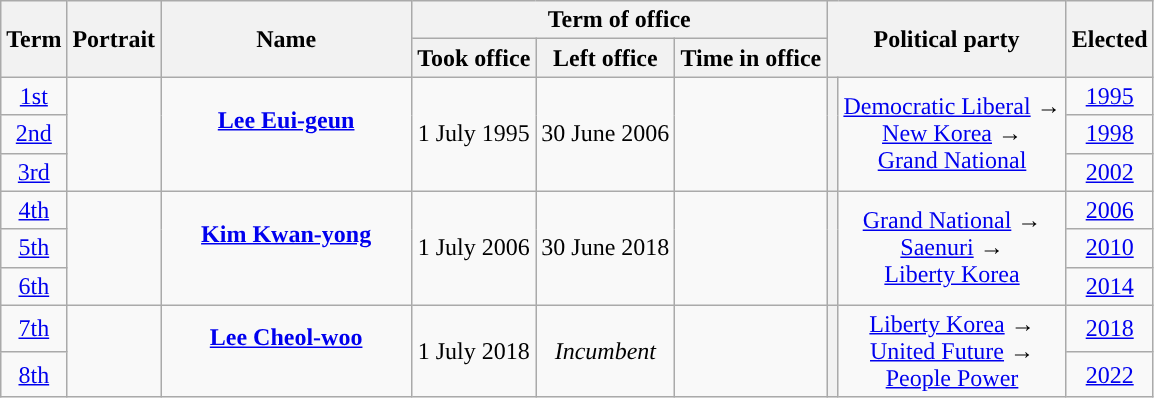<table class="wikitable" style="text-align:center">
<tr>
<th rowspan="2">Term</th>
<th rowspan="2">Portrait</th>
<th rowspan="2" width="160">Name<br></th>
<th colspan="3">Term of office</th>
<th colspan="2" rowspan="2">Political party</th>
<th rowspan="2">Elected</th>
</tr>
<tr>
<th>Took office</th>
<th>Left office</th>
<th>Time in office</th>
</tr>
<tr>
<td><a href='#'>1st</a></td>
<td rowspan="3"></td>
<td rowspan="3"><strong><a href='#'>Lee Eui-geun</a></strong><br><br></td>
<td rowspan="3">1 July 1995</td>
<td rowspan="3">30 June 2006</td>
<td rowspan="3"></td>
<th rowspan="3" style="background:"></th>
<td rowspan="3"><a href='#'>Democratic Liberal</a> →<br><a href='#'>New Korea</a> →<br><a href='#'>Grand National</a></td>
<td><a href='#'>1995</a></td>
</tr>
<tr>
<td><a href='#'>2nd</a></td>
<td><a href='#'>1998</a></td>
</tr>
<tr>
<td><a href='#'>3rd</a></td>
<td><a href='#'>2002</a></td>
</tr>
<tr>
<td><a href='#'>4th</a></td>
<td rowspan="3"></td>
<td rowspan="3"><strong><a href='#'>Kim Kwan-yong</a></strong><br><br></td>
<td rowspan="3">1 July 2006</td>
<td rowspan="3">30 June 2018</td>
<td rowspan="3"></td>
<th rowspan="3" style="background:"></th>
<td rowspan="3"><a href='#'>Grand National</a> →<br><a href='#'>Saenuri</a> →<br><a href='#'>Liberty Korea</a></td>
<td><a href='#'>2006</a></td>
</tr>
<tr>
<td><a href='#'>5th</a></td>
<td><a href='#'>2010</a></td>
</tr>
<tr>
<td><a href='#'>6th</a></td>
<td><a href='#'>2014</a></td>
</tr>
<tr>
<td><a href='#'>7th</a></td>
<td rowspan="2"></td>
<td rowspan="2"><strong><a href='#'>Lee Cheol-woo</a></strong><br><br></td>
<td rowspan="2">1 July 2018</td>
<td rowspan="2"><em>Incumbent</em></td>
<td rowspan="2"></td>
<th rowspan="2" style="background:"></th>
<td rowspan="2"><a href='#'>Liberty Korea</a> →<br><a href='#'>United Future</a> →<br><a href='#'>People Power</a></td>
<td><a href='#'>2018</a></td>
</tr>
<tr>
<td><a href='#'>8th</a></td>
<td><a href='#'>2022</a></td>
</tr>
</table>
